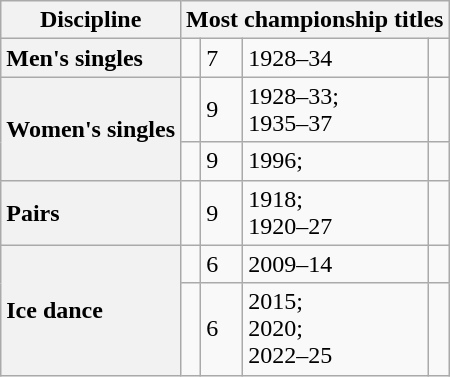<table class="wikitable unsortable" style="text-align:left">
<tr>
<th scope="col">Discipline</th>
<th colspan="4" scope="col">Most championship titles</th>
</tr>
<tr>
<th scope="row" style="text-align:left">Men's singles</th>
<td></td>
<td>7</td>
<td>1928–34</td>
<td></td>
</tr>
<tr>
<th rowspan="2" scope="row" style="text-align:left">Women's singles</th>
<td></td>
<td>9</td>
<td>1928–33;<br>1935–37</td>
<td></td>
</tr>
<tr>
<td></td>
<td>9</td>
<td>1996;<br></td>
<td></td>
</tr>
<tr>
<th scope="row" style="text-align:left">Pairs</th>
<td></td>
<td>9</td>
<td>1918;<br>1920–27</td>
<td></td>
</tr>
<tr>
<th rowspan="2" scope="row" style="text-align:left">Ice dance</th>
<td></td>
<td>6</td>
<td>2009–14</td>
<td></td>
</tr>
<tr>
<td></td>
<td>6</td>
<td>2015;<br>2020;<br>2022–25</td>
<td></td>
</tr>
</table>
